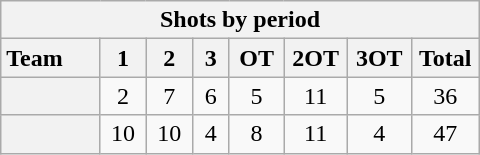<table style="width: 20em;" class="wikitable">
<tr>
<th scope="colgroup" colspan="8">Shots by period</th>
</tr>
<tr>
<th scope="col" style="width:8em; text-align:left;">Team</th>
<th scope="col" style="width:3em;">1</th>
<th scope="col" style="width:3em;">2</th>
<th scope="col" style="width:3em;">3</th>
<th scope="col" style="width:3em;">OT</th>
<th scope="col" style="width:3em;">2OT</th>
<th scope="col" style="width:3em;">3OT</th>
<th scope="col" style="width:3em;">Total</th>
</tr>
<tr style="text-align:center;">
<th scope="row" style="text-align:left;"></th>
<td>2</td>
<td>7</td>
<td>6</td>
<td>5</td>
<td>11</td>
<td>5</td>
<td>36</td>
</tr>
<tr style="text-align:center;">
<th scope="row" style="text-align:left;"></th>
<td>10</td>
<td>10</td>
<td>4</td>
<td>8</td>
<td>11</td>
<td>4</td>
<td>47</td>
</tr>
</table>
